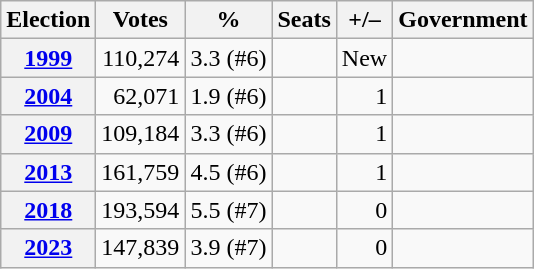<table class=wikitable style="text-align: right;">
<tr>
<th>Election</th>
<th>Votes</th>
<th>%</th>
<th>Seats</th>
<th>+/–</th>
<th>Government</th>
</tr>
<tr>
<th><a href='#'>1999</a></th>
<td>110,274</td>
<td>3.3 (#6)</td>
<td></td>
<td>New</td>
<td></td>
</tr>
<tr>
<th><a href='#'>2004</a></th>
<td>62,071</td>
<td>1.9 (#6)</td>
<td></td>
<td> 1</td>
<td></td>
</tr>
<tr>
<th><a href='#'>2009</a></th>
<td>109,184</td>
<td>3.3 (#6)</td>
<td></td>
<td> 1</td>
<td></td>
</tr>
<tr>
<th><a href='#'>2013</a></th>
<td>161,759</td>
<td>4.5 (#6)</td>
<td></td>
<td> 1</td>
<td></td>
</tr>
<tr>
<th><a href='#'>2018</a></th>
<td>193,594</td>
<td>5.5 (#7)</td>
<td></td>
<td> 0</td>
<td></td>
</tr>
<tr>
<th><a href='#'>2023</a></th>
<td>147,839</td>
<td>3.9 (#7)</td>
<td></td>
<td> 0</td>
<td></td>
</tr>
</table>
